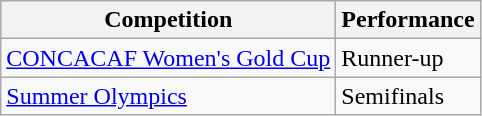<table class="wikitable">
<tr>
<th>Competition</th>
<th>Performance</th>
</tr>
<tr>
<td><a href='#'>CONCACAF Women's Gold Cup</a></td>
<td>Runner-up</td>
</tr>
<tr>
<td><a href='#'>Summer Olympics</a></td>
<td>Semifinals</td>
</tr>
</table>
